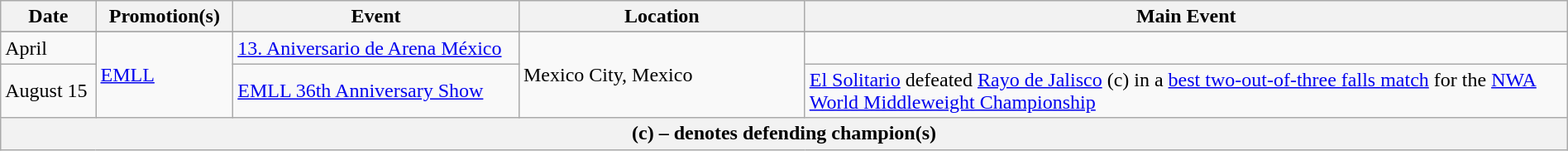<table class="wikitable" style="width:100%;">
<tr>
<th width=5%>Date</th>
<th width=5%>Promotion(s)</th>
<th style="width:15%;">Event</th>
<th style="width:15%;">Location</th>
<th style="width:40%;">Main Event</th>
</tr>
<tr style="width:20%;"| Notes>
</tr>
<tr>
<td>April</td>
<td rowspan=2><a href='#'>EMLL</a></td>
<td><a href='#'>13. Aniversario de Arena México</a></td>
<td rowspan=2>Mexico City, Mexico</td>
<td> </td>
</tr>
<tr>
<td>August 15</td>
<td><a href='#'>EMLL 36th Anniversary Show</a></td>
<td><a href='#'>El Solitario</a> defeated <a href='#'>Rayo de Jalisco</a> (c) in a <a href='#'>best two-out-of-three falls match</a> for the <a href='#'>NWA World Middleweight Championship</a></td>
</tr>
<tr>
<th colspan="5">(c) – denotes defending champion(s)</th>
</tr>
</table>
